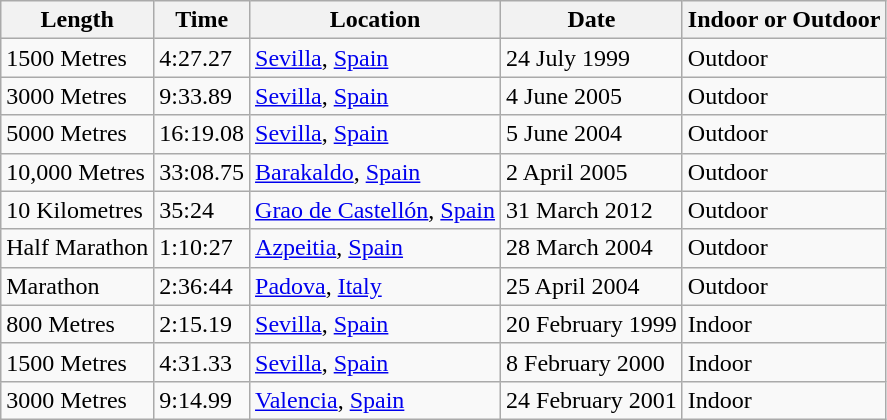<table class="wikitable sortable">
<tr>
<th>Length</th>
<th>Time</th>
<th>Location</th>
<th>Date</th>
<th>Indoor or Outdoor</th>
</tr>
<tr>
<td>1500 Metres</td>
<td>4:27.27</td>
<td><a href='#'>Sevilla</a>, <a href='#'>Spain</a></td>
<td>24 July 1999</td>
<td>Outdoor</td>
</tr>
<tr>
<td>3000 Metres</td>
<td>9:33.89</td>
<td><a href='#'>Sevilla</a>, <a href='#'>Spain</a></td>
<td>4 June 2005</td>
<td>Outdoor</td>
</tr>
<tr>
<td>5000 Metres</td>
<td>16:19.08</td>
<td><a href='#'>Sevilla</a>, <a href='#'>Spain</a></td>
<td>5 June 2004</td>
<td>Outdoor</td>
</tr>
<tr>
<td>10,000 Metres</td>
<td>33:08.75</td>
<td><a href='#'>Barakaldo</a>, <a href='#'>Spain</a></td>
<td>2 April 2005</td>
<td>Outdoor</td>
</tr>
<tr>
<td>10 Kilometres</td>
<td>35:24</td>
<td><a href='#'>Grao de Castellón</a>, <a href='#'>Spain</a></td>
<td>31 March 2012</td>
<td>Outdoor</td>
</tr>
<tr>
<td>Half Marathon</td>
<td>1:10:27</td>
<td><a href='#'>Azpeitia</a>, <a href='#'>Spain</a></td>
<td>28 March 2004</td>
<td>Outdoor</td>
</tr>
<tr>
<td>Marathon</td>
<td>2:36:44</td>
<td><a href='#'>Padova</a>, <a href='#'>Italy</a></td>
<td>25 April 2004</td>
<td>Outdoor</td>
</tr>
<tr>
<td>800 Metres</td>
<td>2:15.19</td>
<td><a href='#'>Sevilla</a>, <a href='#'>Spain</a></td>
<td>20 February 1999</td>
<td>Indoor</td>
</tr>
<tr>
<td>1500 Metres</td>
<td>4:31.33</td>
<td><a href='#'>Sevilla</a>, <a href='#'>Spain</a></td>
<td>8 February 2000</td>
<td>Indoor</td>
</tr>
<tr>
<td>3000 Metres</td>
<td>9:14.99</td>
<td><a href='#'>Valencia</a>, <a href='#'>Spain</a></td>
<td>24 February 2001</td>
<td>Indoor</td>
</tr>
</table>
